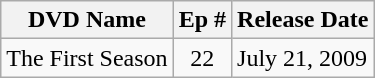<table class="wikitable">
<tr>
<th>DVD Name</th>
<th>Ep #</th>
<th>Release Date</th>
</tr>
<tr>
<td>The First Season</td>
<td align="center">22</td>
<td>July 21, 2009</td>
</tr>
</table>
